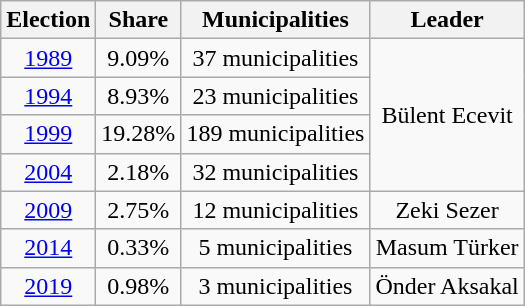<table class="sortable wikitable" style="text-align: center;">
<tr>
<th scope="col">Election</th>
<th scope="col">Share</th>
<th scope="col">Municipalities</th>
<th scope="col">Leader</th>
</tr>
<tr>
<td><a href='#'>1989</a></td>
<td>9.09%</td>
<td>37 municipalities</td>
<td rowspan="4">Bülent Ecevit</td>
</tr>
<tr>
<td><a href='#'>1994</a></td>
<td>8.93%</td>
<td>23 municipalities</td>
</tr>
<tr>
<td><a href='#'>1999</a></td>
<td>19.28%</td>
<td>189 municipalities</td>
</tr>
<tr>
<td><a href='#'>2004</a></td>
<td>2.18%</td>
<td>32 municipalities</td>
</tr>
<tr>
<td><a href='#'>2009</a></td>
<td>2.75%</td>
<td>12 municipalities</td>
<td>Zeki Sezer</td>
</tr>
<tr>
<td><a href='#'>2014</a></td>
<td>0.33%</td>
<td>5 municipalities</td>
<td>Masum Türker</td>
</tr>
<tr>
<td><a href='#'>2019</a></td>
<td>0.98%</td>
<td>3 municipalities</td>
<td>Önder Aksakal</td>
</tr>
</table>
